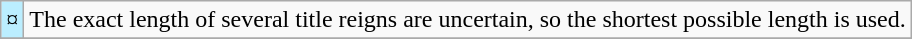<table class="wikitable">
<tr>
<td style="background-color:#bbeeff">¤</td>
<td>The exact length of several title reigns are uncertain, so the shortest possible length is used.</td>
</tr>
<tr>
</tr>
</table>
